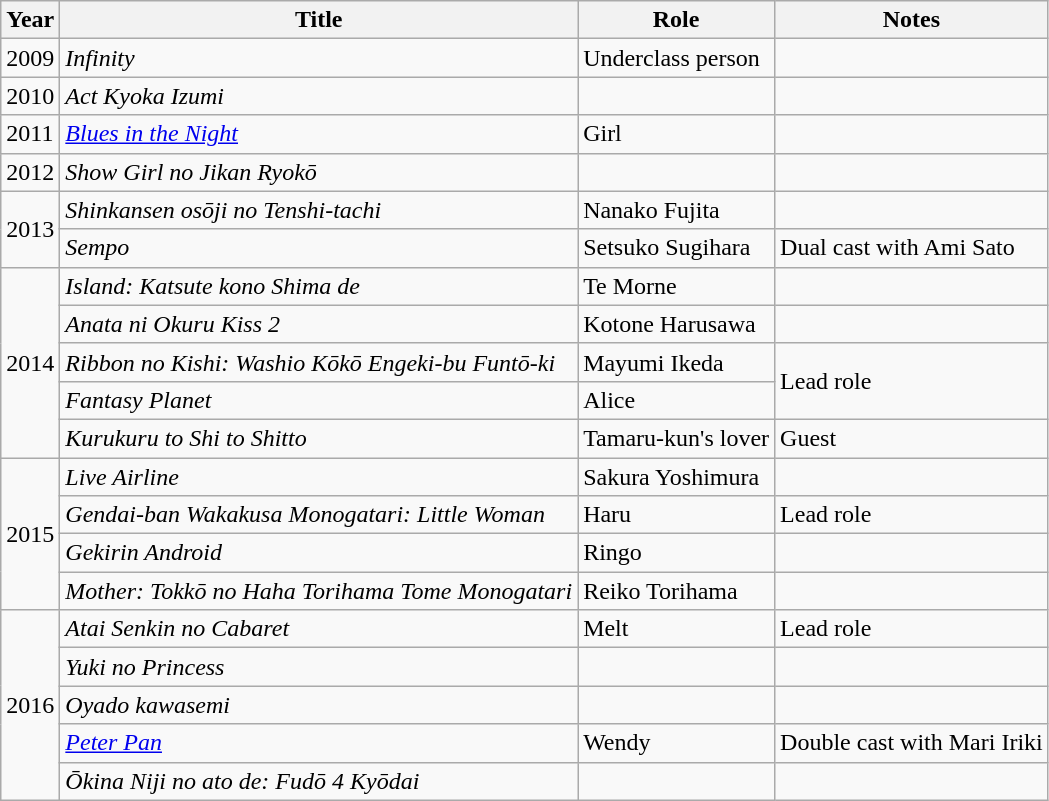<table class="wikitable">
<tr>
<th>Year</th>
<th>Title</th>
<th>Role</th>
<th>Notes</th>
</tr>
<tr>
<td>2009</td>
<td><em>Infinity</em></td>
<td>Underclass person</td>
<td></td>
</tr>
<tr>
<td>2010</td>
<td><em>Act Kyoka Izumi</em></td>
<td></td>
<td></td>
</tr>
<tr>
<td>2011</td>
<td><em><a href='#'>Blues in the Night</a></em></td>
<td>Girl</td>
<td></td>
</tr>
<tr>
<td>2012</td>
<td><em>Show Girl no Jikan Ryokō</em></td>
<td></td>
<td></td>
</tr>
<tr>
<td rowspan="2">2013</td>
<td><em>Shinkansen osōji no Tenshi-tachi</em></td>
<td>Nanako Fujita</td>
<td></td>
</tr>
<tr>
<td><em>Sempo</em></td>
<td>Setsuko Sugihara</td>
<td>Dual cast with Ami Sato</td>
</tr>
<tr>
<td rowspan="5">2014</td>
<td><em>Island: Katsute kono Shima de</em></td>
<td>Te Morne</td>
<td></td>
</tr>
<tr>
<td><em>Anata ni Okuru Kiss 2</em></td>
<td>Kotone Harusawa</td>
<td></td>
</tr>
<tr>
<td><em>Ribbon no Kishi: Washio Kōkō Engeki-bu Funtō-ki</em></td>
<td>Mayumi Ikeda</td>
<td rowspan="2">Lead role</td>
</tr>
<tr>
<td><em>Fantasy Planet</em></td>
<td>Alice</td>
</tr>
<tr>
<td><em>Kurukuru to Shi to Shitto</em></td>
<td>Tamaru-kun's lover</td>
<td>Guest</td>
</tr>
<tr>
<td rowspan="4">2015</td>
<td><em>Live Airline</em></td>
<td>Sakura Yoshimura</td>
<td></td>
</tr>
<tr>
<td><em>Gendai-ban Wakakusa Monogatari: Little Woman</em></td>
<td>Haru</td>
<td>Lead role</td>
</tr>
<tr>
<td><em>Gekirin Android</em></td>
<td>Ringo</td>
<td></td>
</tr>
<tr>
<td><em>Mother: Tokkō no Haha Torihama Tome Monogatari</em></td>
<td>Reiko Torihama</td>
<td></td>
</tr>
<tr>
<td rowspan="5">2016</td>
<td><em>Atai Senkin no Cabaret</em></td>
<td>Melt</td>
<td>Lead role</td>
</tr>
<tr>
<td><em>Yuki no Princess</em></td>
<td></td>
<td></td>
</tr>
<tr>
<td><em>Oyado kawasemi</em></td>
<td></td>
<td></td>
</tr>
<tr>
<td><em><a href='#'>Peter Pan</a></em></td>
<td>Wendy</td>
<td>Double cast with Mari Iriki</td>
</tr>
<tr>
<td><em>Ōkina Niji no ato de: Fudō 4 Kyōdai</em></td>
<td></td>
<td></td>
</tr>
</table>
